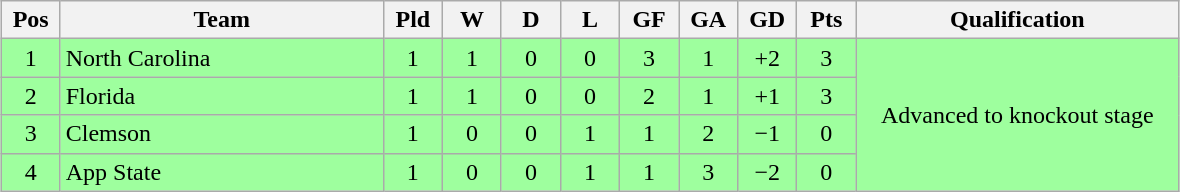<table class="wikitable" style="text-align:center; margin: 1em auto">
<tr>
<th style="width:2em">Pos</th>
<th style="width:13em">Team</th>
<th style="width:2em">Pld</th>
<th style="width:2em">W</th>
<th style="width:2em">D</th>
<th style="width:2em">L</th>
<th style="width:2em">GF</th>
<th style="width:2em">GA</th>
<th style="width:2em">GD</th>
<th style="width:2em">Pts</th>
<th style="width:13em">Qualification</th>
</tr>
<tr bgcolor="#9eff9e">
<td>1</td>
<td style="text-align:left">North Carolina</td>
<td>1</td>
<td>1</td>
<td>0</td>
<td>0</td>
<td>3</td>
<td>1</td>
<td>+2</td>
<td>3</td>
<td rowspan="4">Advanced to knockout stage</td>
</tr>
<tr bgcolor="#9eff9e">
<td>2</td>
<td style="text-align:left">Florida</td>
<td>1</td>
<td>1</td>
<td>0</td>
<td>0</td>
<td>2</td>
<td>1</td>
<td>+1</td>
<td>3</td>
</tr>
<tr bgcolor="#9eff9e">
<td>3</td>
<td style="text-align:left">Clemson</td>
<td>1</td>
<td>0</td>
<td>0</td>
<td>1</td>
<td>1</td>
<td>2</td>
<td>−1</td>
<td>0</td>
</tr>
<tr bgcolor="#9eff9e">
<td>4</td>
<td style="text-align:left">App State</td>
<td>1</td>
<td>0</td>
<td>0</td>
<td>1</td>
<td>1</td>
<td>3</td>
<td>−2</td>
<td>0</td>
</tr>
</table>
